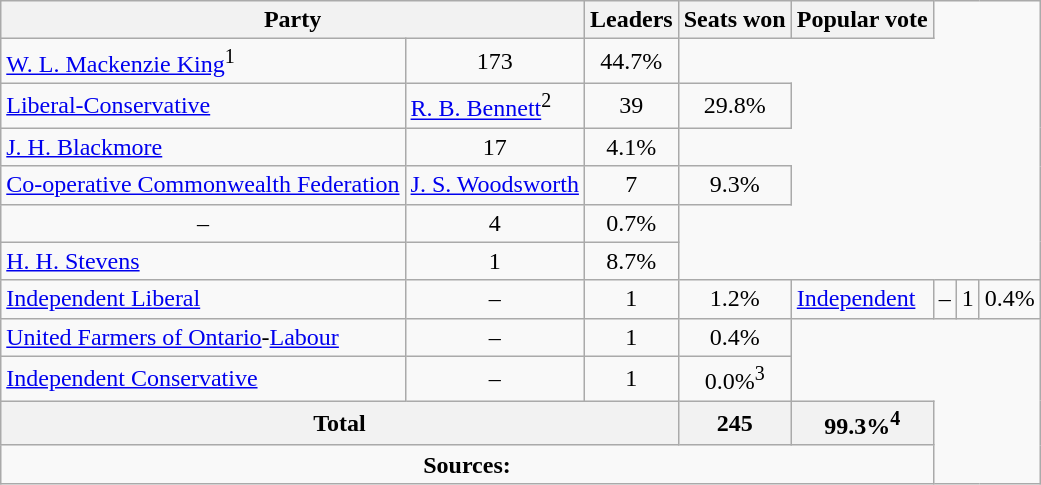<table class="wikitable">
<tr>
<th colspan="2">Party</th>
<th>Leaders</th>
<th>Seats won</th>
<th>Popular vote</th>
</tr>
<tr>
<td><a href='#'>W. L. Mackenzie King</a><sup>1</sup></td>
<td align=center>173</td>
<td align=center>44.7%</td>
</tr>
<tr>
<td><a href='#'>Liberal-Conservative</a></td>
<td><a href='#'>R. B. Bennett</a><sup>2</sup></td>
<td align=center>39</td>
<td align=center>29.8%</td>
</tr>
<tr>
<td><a href='#'>J. H. Blackmore</a></td>
<td align=center>17</td>
<td align=center>4.1%</td>
</tr>
<tr>
<td><a href='#'>Co-operative Commonwealth Federation</a></td>
<td><a href='#'>J. S. Woodsworth</a></td>
<td align=center>7</td>
<td align=center>9.3%</td>
</tr>
<tr>
<td align=center>–</td>
<td align=center>4</td>
<td align=center>0.7%</td>
</tr>
<tr>
<td><a href='#'>H. H. Stevens</a></td>
<td align=center>1</td>
<td align=center>8.7%</td>
</tr>
<tr>
<td><a href='#'>Independent Liberal</a></td>
<td align=center>–</td>
<td align=center>1</td>
<td align=center>1.2%<br></td>
<td><a href='#'>Independent</a></td>
<td align=center>–</td>
<td align=center>1</td>
<td align=center>0.4%</td>
</tr>
<tr>
<td><a href='#'>United Farmers of Ontario</a>-<a href='#'>Labour</a></td>
<td align=center>–</td>
<td align=center>1</td>
<td align=center>0.4%</td>
</tr>
<tr>
<td><a href='#'>Independent Conservative</a></td>
<td align=center>–</td>
<td align=center>1</td>
<td align=center>0.0%<sup>3</sup></td>
</tr>
<tr>
<th colspan=3 align=left>Total</th>
<th align=center>245</th>
<th align=center>99.3%<sup>4</sup></th>
</tr>
<tr>
<td align="center" colspan=5><strong>Sources:</strong> </td>
</tr>
</table>
